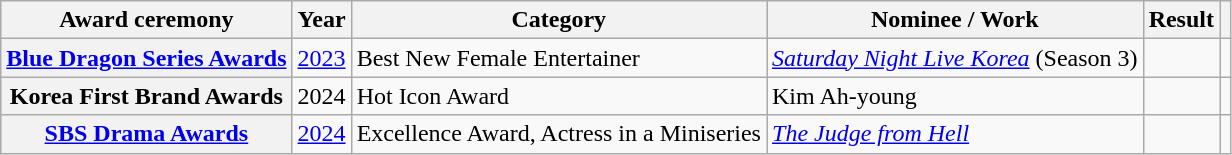<table class="wikitable plainrowheaders sortable">
<tr>
<th scope="col">Award ceremony</th>
<th scope="col">Year</th>
<th scope="col">Category </th>
<th scope="col">Nominee / Work</th>
<th scope="col">Result</th>
<th scope="col" class="unsortable"></th>
</tr>
<tr>
<th scope="row"><a href='#'>Blue Dragon Series Awards</a></th>
<td style="text-align:center"><a href='#'>2023</a></td>
<td>Best New Female Entertainer</td>
<td><em><a href='#'>Saturday Night Live Korea</a></em> (Season 3)</td>
<td></td>
<td style="text-align:center"></td>
</tr>
<tr>
<th scope="row">Korea First Brand Awards</th>
<td style="text-align:center">2024</td>
<td>Hot Icon Award</td>
<td>Kim Ah-young</td>
<td></td>
<td style="text-align:center"></td>
</tr>
<tr>
<th scope="row"><a href='#'>SBS Drama Awards</a></th>
<td style="text-align:center"><a href='#'>2024</a></td>
<td>Excellence Award, Actress in a Miniseries</td>
<td><em><a href='#'>The Judge from Hell</a></em></td>
<td></td>
<td style="text-align:center"></td>
</tr>
</table>
